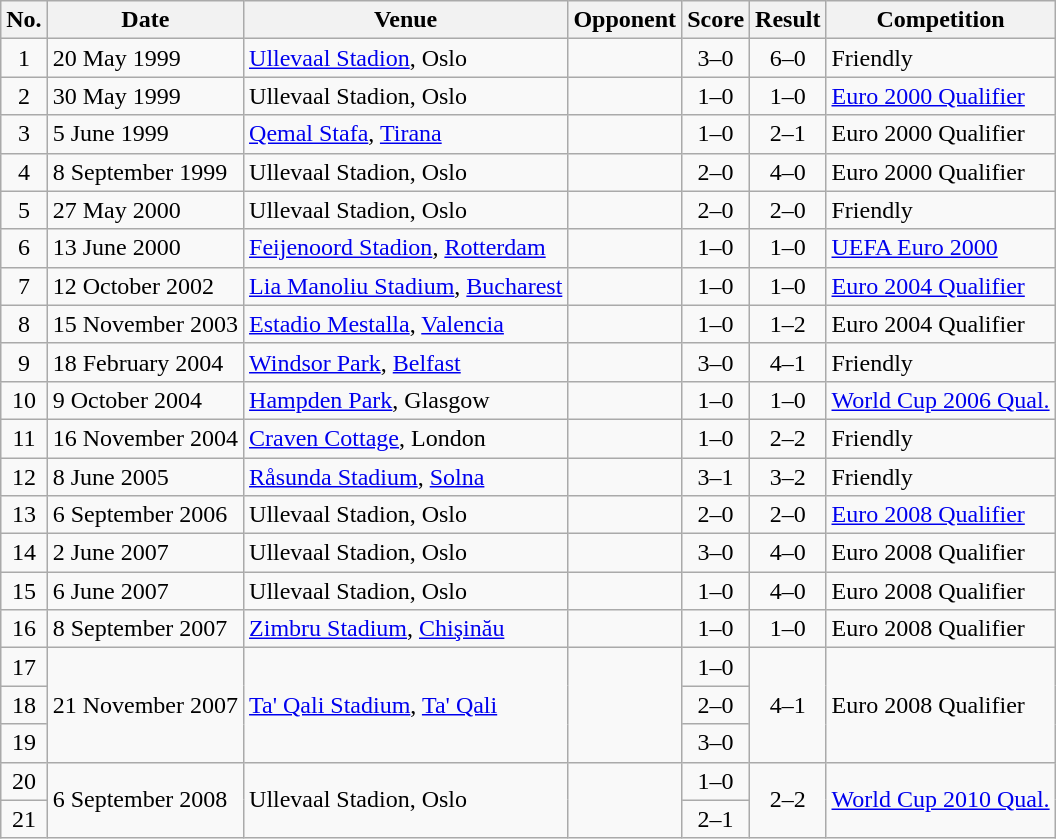<table class="wikitable sortable">
<tr>
<th scope="col">No.</th>
<th scope="col">Date</th>
<th scope="col">Venue</th>
<th scope="col">Opponent</th>
<th scope="col">Score</th>
<th scope="col">Result</th>
<th scope="col">Competition</th>
</tr>
<tr>
<td align="center">1</td>
<td>20 May 1999</td>
<td><a href='#'>Ullevaal Stadion</a>, Oslo</td>
<td></td>
<td align="center">3–0</td>
<td align="center">6–0</td>
<td>Friendly</td>
</tr>
<tr>
<td align="center">2</td>
<td>30 May 1999</td>
<td>Ullevaal Stadion, Oslo</td>
<td></td>
<td align="center">1–0</td>
<td align="center">1–0</td>
<td><a href='#'>Euro 2000 Qualifier</a></td>
</tr>
<tr>
<td align="center">3</td>
<td>5 June 1999</td>
<td><a href='#'>Qemal Stafa</a>, <a href='#'>Tirana</a></td>
<td></td>
<td align="center">1–0</td>
<td align="center">2–1</td>
<td>Euro 2000 Qualifier</td>
</tr>
<tr>
<td align="center">4</td>
<td>8 September 1999</td>
<td>Ullevaal Stadion, Oslo</td>
<td></td>
<td align="center">2–0</td>
<td align="center">4–0</td>
<td>Euro 2000 Qualifier</td>
</tr>
<tr>
<td align="center">5</td>
<td>27 May 2000</td>
<td>Ullevaal Stadion, Oslo</td>
<td></td>
<td align="center">2–0</td>
<td align="center">2–0</td>
<td>Friendly</td>
</tr>
<tr>
<td align="center">6</td>
<td>13 June 2000</td>
<td><a href='#'>Feijenoord Stadion</a>, <a href='#'>Rotterdam</a></td>
<td></td>
<td align="center">1–0</td>
<td align="center">1–0</td>
<td><a href='#'>UEFA Euro 2000</a></td>
</tr>
<tr>
<td align="center">7</td>
<td>12 October 2002</td>
<td><a href='#'>Lia Manoliu Stadium</a>, <a href='#'>Bucharest</a></td>
<td></td>
<td align="center">1–0</td>
<td align="center">1–0</td>
<td><a href='#'>Euro 2004 Qualifier</a></td>
</tr>
<tr>
<td align="center">8</td>
<td>15 November 2003</td>
<td><a href='#'>Estadio Mestalla</a>, <a href='#'>Valencia</a></td>
<td></td>
<td align="center">1–0</td>
<td align="center">1–2</td>
<td>Euro 2004 Qualifier</td>
</tr>
<tr>
<td align="center">9</td>
<td>18 February 2004</td>
<td><a href='#'>Windsor Park</a>, <a href='#'>Belfast</a></td>
<td></td>
<td align="center">3–0</td>
<td align="center">4–1</td>
<td>Friendly</td>
</tr>
<tr>
<td align="center">10</td>
<td>9 October 2004</td>
<td><a href='#'>Hampden Park</a>, Glasgow</td>
<td></td>
<td align="center">1–0</td>
<td align="center">1–0</td>
<td><a href='#'>World Cup 2006 Qual.</a></td>
</tr>
<tr>
<td align="center">11</td>
<td>16 November 2004</td>
<td><a href='#'>Craven Cottage</a>, London</td>
<td></td>
<td align="center">1–0</td>
<td align="center">2–2</td>
<td>Friendly</td>
</tr>
<tr>
<td align="center">12</td>
<td>8 June 2005</td>
<td><a href='#'>Råsunda Stadium</a>, <a href='#'>Solna</a></td>
<td></td>
<td align="center">3–1</td>
<td align="center">3–2</td>
<td>Friendly</td>
</tr>
<tr>
<td align="center">13</td>
<td>6 September 2006</td>
<td>Ullevaal Stadion, Oslo</td>
<td></td>
<td align="center">2–0</td>
<td align="center">2–0</td>
<td><a href='#'>Euro 2008 Qualifier</a></td>
</tr>
<tr>
<td align="center">14</td>
<td>2 June 2007</td>
<td>Ullevaal Stadion, Oslo</td>
<td></td>
<td align="center">3–0</td>
<td align="center">4–0</td>
<td>Euro 2008 Qualifier</td>
</tr>
<tr>
<td align="center">15</td>
<td>6 June 2007</td>
<td>Ullevaal Stadion, Oslo</td>
<td></td>
<td align="center">1–0</td>
<td align="center">4–0</td>
<td>Euro 2008 Qualifier</td>
</tr>
<tr>
<td align="center">16</td>
<td>8 September 2007</td>
<td><a href='#'>Zimbru Stadium</a>, <a href='#'>Chişinău</a></td>
<td></td>
<td align="center">1–0</td>
<td align="center">1–0</td>
<td>Euro 2008 Qualifier</td>
</tr>
<tr>
<td align="center">17</td>
<td rowspan=3>21 November 2007</td>
<td rowspan=3><a href='#'>Ta' Qali Stadium</a>, <a href='#'>Ta' Qali</a></td>
<td rowspan=3></td>
<td align="center">1–0</td>
<td rowspan="3" align="center">4–1</td>
<td rowspan="3">Euro 2008 Qualifier</td>
</tr>
<tr>
<td align="center">18</td>
<td align="center">2–0</td>
</tr>
<tr>
<td align="center">19</td>
<td align="center">3–0</td>
</tr>
<tr>
<td align="center">20</td>
<td rowspan="2">6 September 2008</td>
<td rowspan="2">Ullevaal Stadion, Oslo</td>
<td rowspan="2"></td>
<td align="center">1–0</td>
<td rowspan="2" align="center">2–2</td>
<td rowspan="2"><a href='#'>World Cup 2010 Qual.</a></td>
</tr>
<tr>
<td align="center">21</td>
<td align="center">2–1</td>
</tr>
</table>
